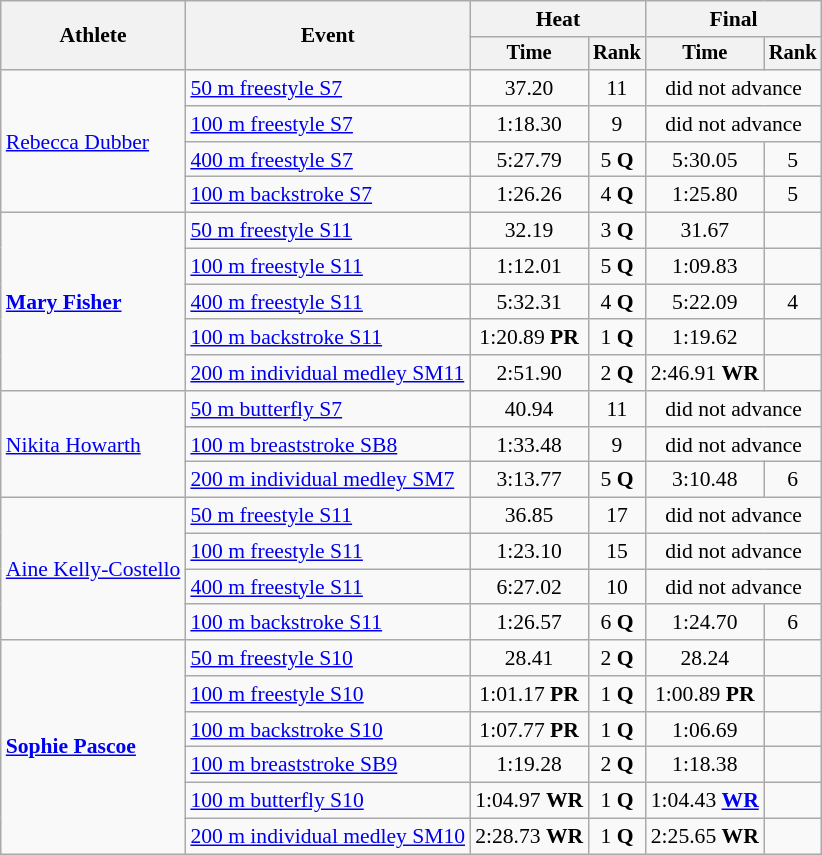<table class=wikitable style="font-size:90%">
<tr>
<th rowspan="2">Athlete</th>
<th rowspan="2">Event</th>
<th colspan="2">Heat</th>
<th colspan="2">Final</th>
</tr>
<tr style="font-size:95%">
<th>Time</th>
<th>Rank</th>
<th>Time</th>
<th>Rank</th>
</tr>
<tr>
<td rowspan=4><a href='#'>Rebecca Dubber</a></td>
<td><a href='#'>50 m freestyle S7</a></td>
<td style="text-align:center;">37.20</td>
<td style="text-align:center;">11</td>
<td style="text-align:center;" colspan=2>did not advance</td>
</tr>
<tr>
<td><a href='#'>100 m freestyle S7</a></td>
<td style="text-align:center;">1:18.30</td>
<td style="text-align:center;">9</td>
<td style="text-align:center;" colspan=2>did not advance</td>
</tr>
<tr>
<td><a href='#'>400 m freestyle S7</a></td>
<td style="text-align:center;">5:27.79</td>
<td style="text-align:center;">5 <strong>Q</strong></td>
<td style="text-align:center;">5:30.05</td>
<td style="text-align:center;">5</td>
</tr>
<tr>
<td><a href='#'>100 m backstroke S7</a></td>
<td style="text-align:center;">1:26.26</td>
<td style="text-align:center;">4 <strong>Q</strong></td>
<td style="text-align:center;">1:25.80</td>
<td style="text-align:center;">5</td>
</tr>
<tr>
<td rowspan=5><strong><a href='#'>Mary Fisher</a></strong></td>
<td><a href='#'>50 m freestyle S11</a></td>
<td style="text-align:center;">32.19</td>
<td style="text-align:center;">3 <strong>Q</strong></td>
<td style="text-align:center;">31.67</td>
<td style="text-align:center;"></td>
</tr>
<tr>
<td><a href='#'>100 m freestyle S11</a></td>
<td style="text-align:center;">1:12.01</td>
<td style="text-align:center;">5 <strong>Q</strong></td>
<td style="text-align:center;">1:09.83</td>
<td style="text-align:center;"></td>
</tr>
<tr>
<td><a href='#'>400 m freestyle S11</a></td>
<td style="text-align:center;">5:32.31</td>
<td style="text-align:center;">4 <strong>Q</strong></td>
<td style="text-align:center;">5:22.09</td>
<td style="text-align:center;">4</td>
</tr>
<tr>
<td><a href='#'>100 m backstroke S11</a></td>
<td style="text-align:center;">1:20.89 <strong>PR</strong></td>
<td style="text-align:center;">1 <strong>Q</strong></td>
<td style="text-align:center;">1:19.62</td>
<td style="text-align:center;"></td>
</tr>
<tr>
<td><a href='#'>200 m individual medley SM11</a></td>
<td style="text-align:center;">2:51.90</td>
<td style="text-align:center;">2 <strong>Q</strong></td>
<td style="text-align:center;">2:46.91 <strong>WR</strong></td>
<td style="text-align:center;"></td>
</tr>
<tr>
<td rowspan=3><a href='#'>Nikita Howarth</a></td>
<td><a href='#'>50 m butterfly S7</a></td>
<td style="text-align:center;">40.94</td>
<td style="text-align:center;">11</td>
<td style="text-align:center;" colspan=2>did not advance</td>
</tr>
<tr>
<td><a href='#'>100 m breaststroke SB8</a></td>
<td style="text-align:center;">1:33.48</td>
<td style="text-align:center;">9</td>
<td style="text-align:center;" colspan=2>did not advance</td>
</tr>
<tr>
<td><a href='#'>200 m individual medley SM7</a></td>
<td style="text-align:center;">3:13.77</td>
<td style="text-align:center;">5 <strong>Q</strong></td>
<td style="text-align:center;">3:10.48</td>
<td style="text-align:center;">6</td>
</tr>
<tr>
<td rowspan=4><a href='#'>Aine Kelly-Costello</a></td>
<td><a href='#'>50 m freestyle S11</a></td>
<td style="text-align:center;">36.85</td>
<td style="text-align:center;">17</td>
<td style="text-align:center;" colspan=2>did not advance</td>
</tr>
<tr>
<td><a href='#'>100 m freestyle S11</a></td>
<td style="text-align:center;">1:23.10</td>
<td style="text-align:center;">15</td>
<td style="text-align:center;" colspan=2>did not advance</td>
</tr>
<tr>
<td><a href='#'>400 m freestyle S11</a></td>
<td style="text-align:center;">6:27.02</td>
<td style="text-align:center;">10</td>
<td style="text-align:center;" colspan=2>did not advance</td>
</tr>
<tr>
<td><a href='#'>100 m backstroke S11</a></td>
<td style="text-align:center;">1:26.57</td>
<td style="text-align:center;">6 <strong>Q</strong></td>
<td style="text-align:center;">1:24.70</td>
<td style="text-align:center;">6</td>
</tr>
<tr>
<td rowspan=6><strong><a href='#'>Sophie Pascoe</a></strong></td>
<td><a href='#'>50 m freestyle S10</a></td>
<td style="text-align:center;">28.41</td>
<td style="text-align:center;">2 <strong>Q</strong></td>
<td style="text-align:center;">28.24</td>
<td style="text-align:center;"></td>
</tr>
<tr>
<td><a href='#'>100 m freestyle S10</a></td>
<td style="text-align:center;">1:01.17 <strong>PR</strong></td>
<td style="text-align:center;">1 <strong>Q</strong></td>
<td style="text-align:center;">1:00.89 <strong>PR</strong></td>
<td style="text-align:center;"></td>
</tr>
<tr>
<td><a href='#'>100 m backstroke S10</a></td>
<td style="text-align:center;">1:07.77 <strong>PR</strong></td>
<td style="text-align:center;">1 <strong>Q</strong></td>
<td style="text-align:center;">1:06.69</td>
<td style="text-align:center;"></td>
</tr>
<tr>
<td><a href='#'>100 m breaststroke SB9</a></td>
<td style="text-align:center;">1:19.28</td>
<td style="text-align:center;">2 <strong>Q</strong></td>
<td style="text-align:center;">1:18.38</td>
<td style="text-align:center;"></td>
</tr>
<tr>
<td><a href='#'>100 m butterfly S10</a></td>
<td style="text-align:center;">1:04.97 <strong>WR</strong></td>
<td style="text-align:center;">1 <strong>Q</strong></td>
<td style="text-align:center;">1:04.43 <strong><a href='#'>WR</a></strong></td>
<td style="text-align:center;"></td>
</tr>
<tr>
<td><a href='#'>200 m individual medley SM10</a></td>
<td style="text-align:center;">2:28.73 <strong>WR</strong></td>
<td style="text-align:center;">1 <strong>Q</strong></td>
<td style="text-align:center;">2:25.65 <strong>WR</strong></td>
<td style="text-align:center;"></td>
</tr>
</table>
